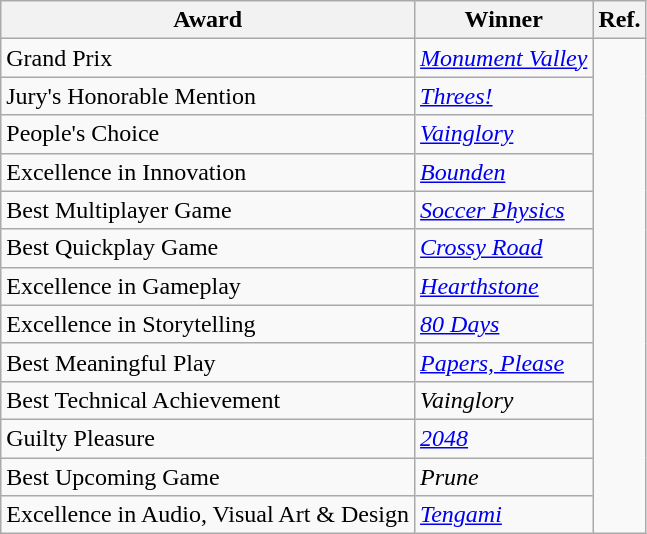<table class="wikitable">
<tr>
<th>Award</th>
<th>Winner</th>
<th>Ref.</th>
</tr>
<tr>
<td>Grand Prix</td>
<td><em><a href='#'>Monument Valley</a></em></td>
<td rowspan="13"></td>
</tr>
<tr>
<td>Jury's Honorable Mention</td>
<td><em><a href='#'>Threes!</a></em></td>
</tr>
<tr>
<td>People's Choice</td>
<td><em><a href='#'>Vainglory</a></em></td>
</tr>
<tr>
<td>Excellence in Innovation</td>
<td><em><a href='#'>Bounden</a></em></td>
</tr>
<tr>
<td>Best Multiplayer Game</td>
<td><em><a href='#'>Soccer Physics</a></em></td>
</tr>
<tr>
<td>Best Quickplay Game</td>
<td><em><a href='#'>Crossy Road</a></em></td>
</tr>
<tr>
<td>Excellence in Gameplay</td>
<td><em><a href='#'>Hearthstone</a></em></td>
</tr>
<tr>
<td>Excellence in Storytelling</td>
<td><em><a href='#'>80 Days</a></em></td>
</tr>
<tr>
<td>Best Meaningful Play</td>
<td><em><a href='#'>Papers, Please</a></em></td>
</tr>
<tr>
<td>Best Technical Achievement</td>
<td><em>Vainglory</em></td>
</tr>
<tr>
<td>Guilty Pleasure</td>
<td><em><a href='#'>2048</a></em></td>
</tr>
<tr>
<td>Best Upcoming Game</td>
<td><em>Prune</em></td>
</tr>
<tr>
<td>Excellence in Audio, Visual Art & Design</td>
<td><em><a href='#'>Tengami</a></em></td>
</tr>
</table>
